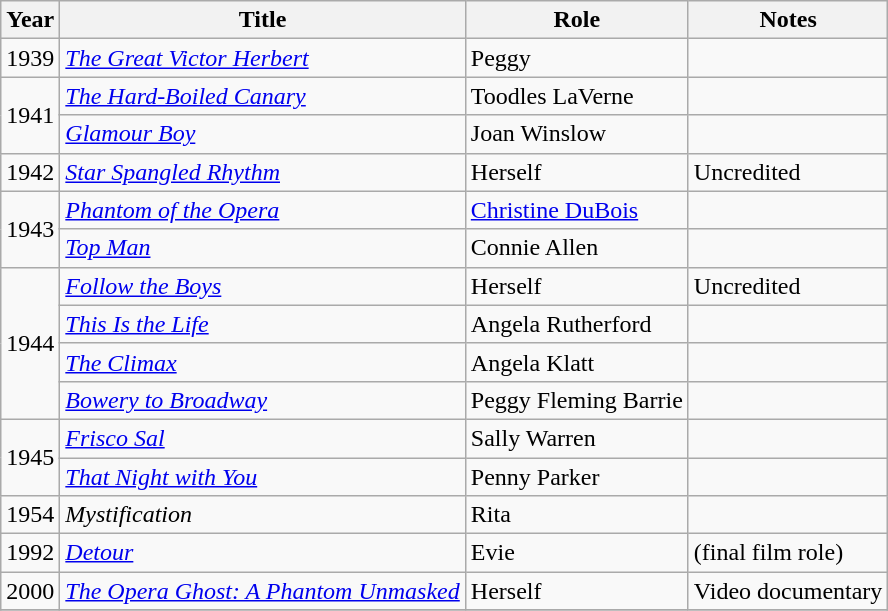<table class="wikitable sortable">
<tr>
<th>Year</th>
<th>Title</th>
<th>Role</th>
<th class="unsortable">Notes</th>
</tr>
<tr>
<td>1939</td>
<td><em><a href='#'>The Great Victor Herbert</a></em></td>
<td>Peggy</td>
<td></td>
</tr>
<tr>
<td rowspan="2">1941</td>
<td><em><a href='#'>The Hard-Boiled Canary</a></em></td>
<td>Toodles LaVerne</td>
<td></td>
</tr>
<tr>
<td><em><a href='#'>Glamour Boy</a></em></td>
<td>Joan Winslow</td>
</tr>
<tr>
<td>1942</td>
<td><em><a href='#'>Star Spangled Rhythm</a></em></td>
<td>Herself</td>
<td>Uncredited</td>
</tr>
<tr>
<td rowspan="2">1943</td>
<td><em><a href='#'>Phantom of the Opera</a></em></td>
<td><a href='#'>Christine DuBois</a></td>
<td></td>
</tr>
<tr>
<td><em><a href='#'>Top Man</a></em></td>
<td>Connie Allen</td>
<td></td>
</tr>
<tr>
<td rowspan="4">1944</td>
<td><em><a href='#'>Follow the Boys</a></em></td>
<td>Herself</td>
<td>Uncredited</td>
</tr>
<tr>
<td><em><a href='#'>This Is the Life</a></em></td>
<td>Angela Rutherford</td>
<td></td>
</tr>
<tr>
<td><em><a href='#'>The Climax</a></em></td>
<td>Angela Klatt</td>
<td></td>
</tr>
<tr>
<td><em><a href='#'>Bowery to Broadway</a></em></td>
<td>Peggy Fleming Barrie</td>
<td></td>
</tr>
<tr>
<td rowspan="2">1945</td>
<td><em><a href='#'>Frisco Sal</a></em></td>
<td>Sally Warren</td>
<td></td>
</tr>
<tr>
<td><em><a href='#'>That Night with You</a></em></td>
<td>Penny Parker</td>
<td></td>
</tr>
<tr>
<td>1954</td>
<td><em>Mystification</em></td>
<td>Rita</td>
<td></td>
</tr>
<tr>
<td>1992</td>
<td><em><a href='#'>Detour</a></em></td>
<td>Evie</td>
<td>(final film role)</td>
</tr>
<tr>
<td>2000</td>
<td><em><a href='#'>The Opera Ghost: A Phantom Unmasked</a></em></td>
<td>Herself</td>
<td>Video documentary</td>
</tr>
<tr>
</tr>
</table>
